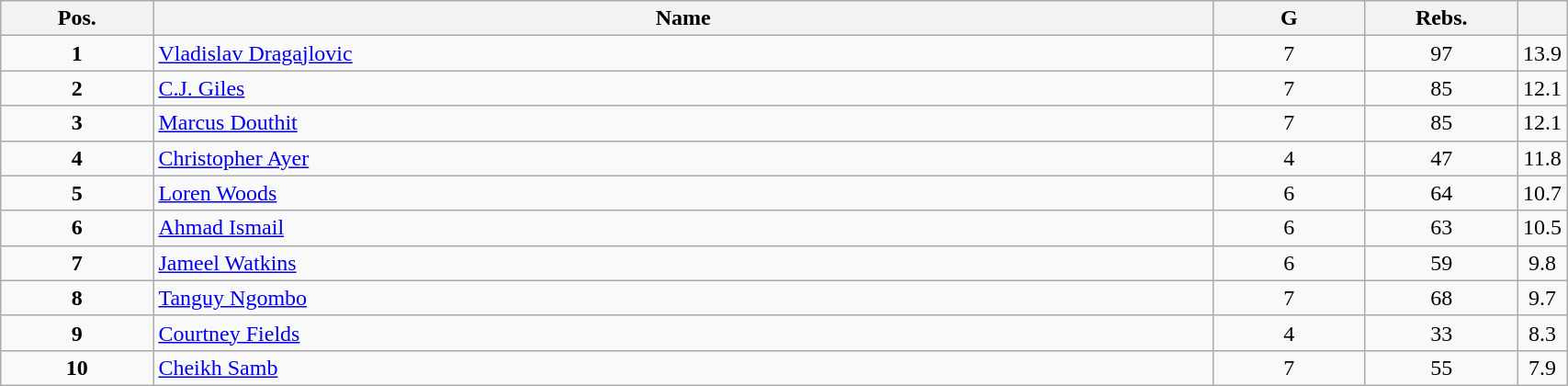<table class="wikitable" style="width:90%;">
<tr>
<th style="width:10%;">Pos.</th>
<th style="width:70%;">Name</th>
<th style="width:10%;">G</th>
<th style="width:10%;">Rebs.</th>
<th style="width:10%;"></th>
</tr>
<tr align=center>
<td><strong>1</strong></td>
<td align=left> <a href='#'>Vladislav Dragajlovic</a></td>
<td>7</td>
<td>97</td>
<td>13.9</td>
</tr>
<tr align=center>
<td><strong>2</strong></td>
<td align=left> <a href='#'>C.J. Giles</a></td>
<td>7</td>
<td>85</td>
<td>12.1</td>
</tr>
<tr align=center>
<td><strong>3</strong></td>
<td align=left> <a href='#'>Marcus Douthit</a></td>
<td>7</td>
<td>85</td>
<td>12.1</td>
</tr>
<tr align=center>
<td><strong>4</strong></td>
<td align=left> <a href='#'>Christopher Ayer</a></td>
<td>4</td>
<td>47</td>
<td>11.8</td>
</tr>
<tr align=center>
<td><strong>5</strong></td>
<td align=left> <a href='#'>Loren Woods</a></td>
<td>6</td>
<td>64</td>
<td>10.7</td>
</tr>
<tr align=center>
<td><strong>6</strong></td>
<td align=left> <a href='#'>Ahmad Ismail</a></td>
<td>6</td>
<td>63</td>
<td>10.5</td>
</tr>
<tr align=center>
<td><strong>7</strong></td>
<td align=left> <a href='#'>Jameel Watkins</a></td>
<td>6</td>
<td>59</td>
<td>9.8</td>
</tr>
<tr align=center>
<td><strong>8</strong></td>
<td align=left> <a href='#'>Tanguy Ngombo</a></td>
<td>7</td>
<td>68</td>
<td>9.7</td>
</tr>
<tr align=center>
<td><strong>9</strong></td>
<td align=left> <a href='#'>Courtney Fields</a></td>
<td>4</td>
<td>33</td>
<td>8.3</td>
</tr>
<tr align=center>
<td><strong>10</strong></td>
<td align=left> <a href='#'>Cheikh Samb</a></td>
<td>7</td>
<td>55</td>
<td>7.9</td>
</tr>
</table>
